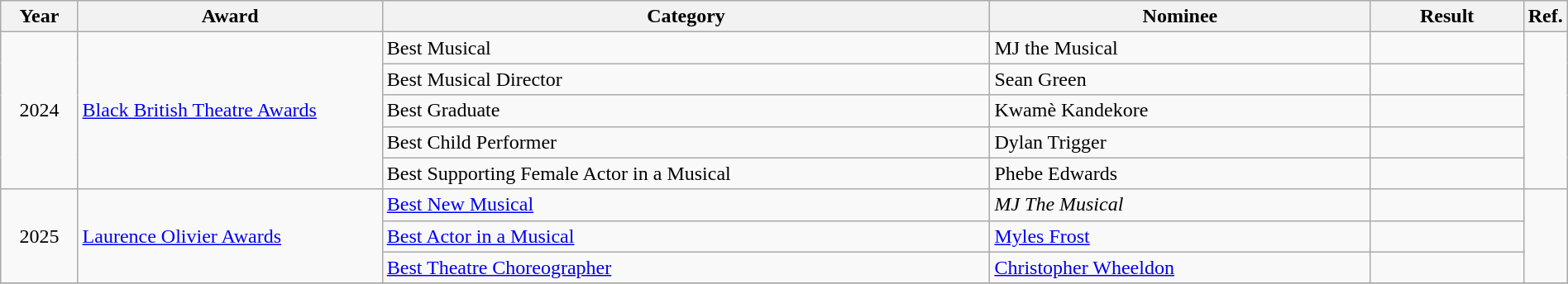<table class="wikitable" style="width:100%;">
<tr>
<th style="width:5%;">Year</th>
<th style="width:20%;">Award</th>
<th style="width:40%;">Category</th>
<th style="width:25%;">Nominee</th>
<th style="width:10%;">Result</th>
<th>Ref.</th>
</tr>
<tr>
<td rowspan="5" style="text-align:center;">2024</td>
<td rowspan="5"><a href='#'>Black British Theatre Awards</a></td>
<td>Best Musical</td>
<td>MJ the Musical</td>
<td></td>
<td rowspan=5></td>
</tr>
<tr>
<td>Best Musical Director</td>
<td>Sean Green</td>
<td></td>
</tr>
<tr>
<td>Best Graduate</td>
<td>Kwamè Kandekore</td>
<td></td>
</tr>
<tr>
<td>Best Child Performer</td>
<td>Dylan Trigger</td>
<td></td>
</tr>
<tr>
<td>Best Supporting Female Actor in a Musical</td>
<td>Phebe Edwards</td>
<td></td>
</tr>
<tr>
<td rowspan="3" style="text-align:center;">2025</td>
<td rowspan=3><a href='#'>Laurence Olivier Awards</a></td>
<td><a href='#'>Best New Musical</a></td>
<td><em>MJ The Musical</em></td>
<td></td>
<td rowspan=3></td>
</tr>
<tr>
<td><a href='#'>Best Actor in a Musical</a></td>
<td><a href='#'>Myles Frost</a></td>
<td></td>
</tr>
<tr>
<td><a href='#'>Best Theatre Choreographer</a></td>
<td><a href='#'>Christopher Wheeldon</a></td>
<td></td>
</tr>
<tr>
</tr>
</table>
